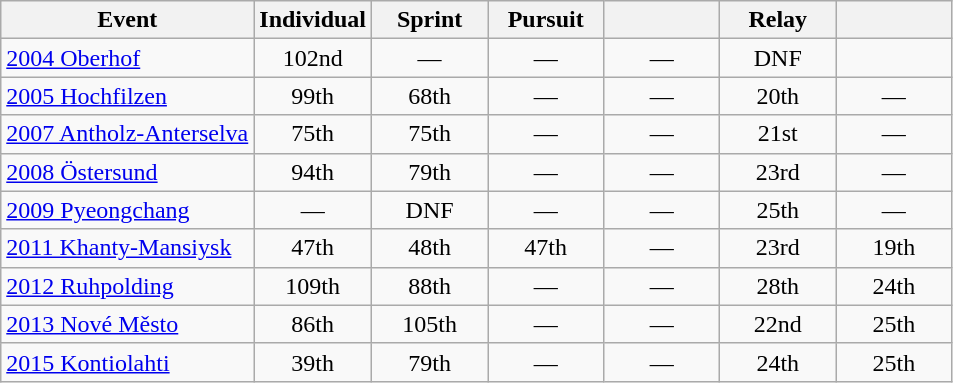<table class="wikitable" style="text-align: center;">
<tr ">
<th>Event</th>
<th style="width:70px;">Individual</th>
<th style="width:70px;">Sprint</th>
<th style="width:70px;">Pursuit</th>
<th style="width:70px;"></th>
<th style="width:70px;">Relay</th>
<th style="width:70px;"></th>
</tr>
<tr>
<td align=left> <a href='#'>2004 Oberhof</a></td>
<td>102nd</td>
<td>—</td>
<td>—</td>
<td>—</td>
<td>DNF</td>
<td></td>
</tr>
<tr>
<td align=left> <a href='#'>2005 Hochfilzen</a></td>
<td>99th</td>
<td>68th</td>
<td>—</td>
<td>—</td>
<td>20th</td>
<td>—</td>
</tr>
<tr>
<td align=left> <a href='#'>2007 Antholz-Anterselva</a></td>
<td>75th</td>
<td>75th</td>
<td>—</td>
<td>—</td>
<td>21st</td>
<td>—</td>
</tr>
<tr>
<td align=left> <a href='#'>2008 Östersund</a></td>
<td>94th</td>
<td>79th</td>
<td>—</td>
<td>—</td>
<td>23rd</td>
<td>—</td>
</tr>
<tr>
<td align=left> <a href='#'>2009 Pyeongchang</a></td>
<td>—</td>
<td>DNF</td>
<td>—</td>
<td>—</td>
<td>25th</td>
<td>—</td>
</tr>
<tr>
<td align=left> <a href='#'>2011 Khanty-Mansiysk</a></td>
<td>47th</td>
<td>48th</td>
<td>47th</td>
<td>—</td>
<td>23rd</td>
<td>19th</td>
</tr>
<tr>
<td align=left> <a href='#'>2012 Ruhpolding</a></td>
<td>109th</td>
<td>88th</td>
<td>—</td>
<td>—</td>
<td>28th</td>
<td>24th</td>
</tr>
<tr>
<td align=left> <a href='#'>2013 Nové Město</a></td>
<td>86th</td>
<td>105th</td>
<td>—</td>
<td>—</td>
<td>22nd</td>
<td>25th</td>
</tr>
<tr>
<td align=left> <a href='#'>2015 Kontiolahti</a></td>
<td>39th</td>
<td>79th</td>
<td>—</td>
<td>—</td>
<td>24th</td>
<td>25th</td>
</tr>
</table>
